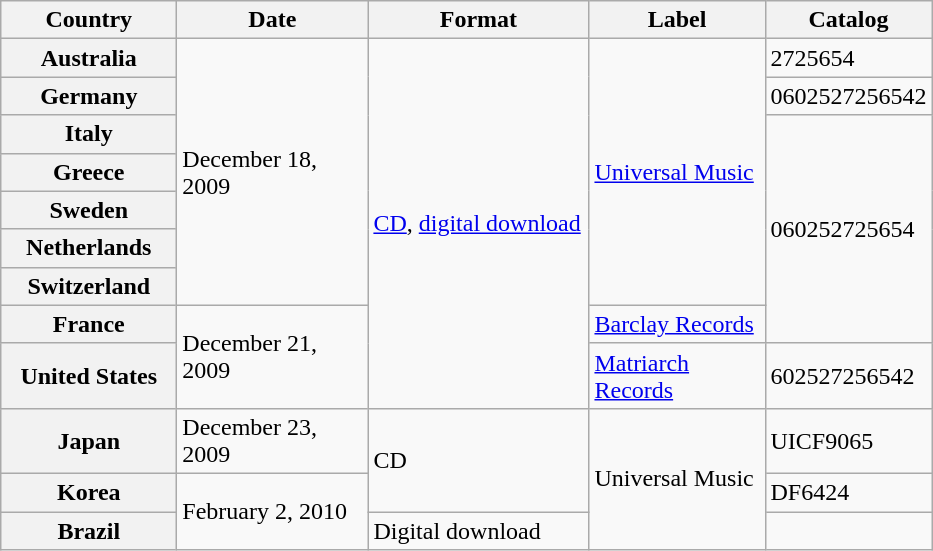<table class="wikitable plainrowheaders">
<tr>
<th style="width:110px;">Country</th>
<th style="width:120px;">Date</th>
<th style="width:140px;">Format</th>
<th style="width:110px;">Label</th>
<th style="width:100px;">Catalog</th>
</tr>
<tr>
<th scope="row">Australia</th>
<td rowspan="7">December 18, 2009</td>
<td rowspan="9"><a href='#'>CD</a>, <a href='#'>digital download</a></td>
<td rowspan="7"><a href='#'>Universal Music</a></td>
<td>2725654</td>
</tr>
<tr>
<th scope="row">Germany</th>
<td>0602527256542</td>
</tr>
<tr>
<th scope="row">Italy</th>
<td rowspan="6">060252725654</td>
</tr>
<tr>
<th scope="row">Greece</th>
</tr>
<tr>
<th scope="row">Sweden</th>
</tr>
<tr>
<th scope="row">Netherlands</th>
</tr>
<tr>
<th scope="row">Switzerland</th>
</tr>
<tr>
<th scope="row">France</th>
<td rowspan="2">December 21, 2009</td>
<td><a href='#'>Barclay Records</a></td>
</tr>
<tr>
<th scope="row">United States</th>
<td><a href='#'>Matriarch Records</a></td>
<td>602527256542</td>
</tr>
<tr>
<th scope="row">Japan</th>
<td>December 23, 2009</td>
<td rowspan="2">CD</td>
<td rowspan="3">Universal Music</td>
<td>UICF9065</td>
</tr>
<tr>
<th scope="row">Korea</th>
<td rowspan="2">February 2, 2010</td>
<td>DF6424</td>
</tr>
<tr>
<th scope="row">Brazil</th>
<td>Digital download</td>
</tr>
</table>
